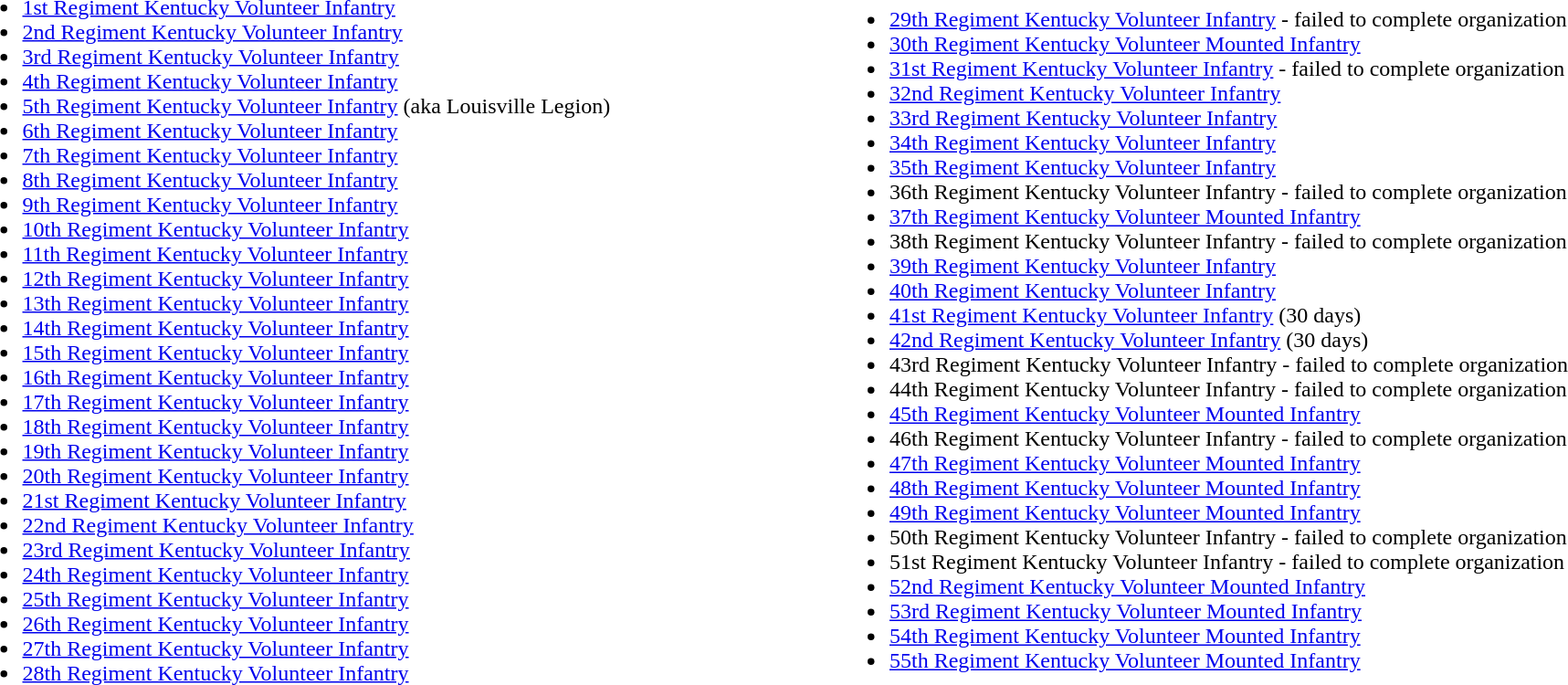<table width="100%" |>
<tr>
<td width="50%"><br><ul><li><a href='#'>1st Regiment Kentucky Volunteer Infantry</a></li><li><a href='#'>2nd Regiment Kentucky Volunteer Infantry</a></li><li><a href='#'>3rd Regiment Kentucky Volunteer Infantry</a></li><li><a href='#'>4th Regiment Kentucky Volunteer Infantry</a></li><li><a href='#'>5th Regiment Kentucky Volunteer Infantry</a> (aka Louisville Legion)</li><li><a href='#'>6th Regiment Kentucky Volunteer Infantry</a></li><li><a href='#'>7th Regiment Kentucky Volunteer Infantry</a></li><li><a href='#'>8th Regiment Kentucky Volunteer Infantry</a></li><li><a href='#'>9th Regiment Kentucky Volunteer Infantry</a></li><li><a href='#'>10th Regiment Kentucky Volunteer Infantry</a></li><li><a href='#'>11th Regiment Kentucky Volunteer Infantry</a></li><li><a href='#'>12th Regiment Kentucky Volunteer Infantry</a></li><li><a href='#'>13th Regiment Kentucky Volunteer Infantry</a></li><li><a href='#'>14th Regiment Kentucky Volunteer Infantry</a></li><li><a href='#'>15th Regiment Kentucky Volunteer Infantry</a></li><li><a href='#'>16th Regiment Kentucky Volunteer Infantry</a></li><li><a href='#'>17th Regiment Kentucky Volunteer Infantry</a></li><li><a href='#'>18th Regiment Kentucky Volunteer Infantry</a></li><li><a href='#'>19th Regiment Kentucky Volunteer Infantry</a></li><li><a href='#'>20th Regiment Kentucky Volunteer Infantry</a></li><li><a href='#'>21st Regiment Kentucky Volunteer Infantry</a></li><li><a href='#'>22nd Regiment Kentucky Volunteer Infantry</a></li><li><a href='#'>23rd Regiment Kentucky Volunteer Infantry</a></li><li><a href='#'>24th Regiment Kentucky Volunteer Infantry</a></li><li><a href='#'>25th Regiment Kentucky Volunteer Infantry</a></li><li><a href='#'>26th Regiment Kentucky Volunteer Infantry</a></li><li><a href='#'>27th Regiment Kentucky Volunteer Infantry</a></li><li><a href='#'>28th Regiment Kentucky Volunteer Infantry</a></li></ul></td>
<td></td>
<td width="50%"><br><ul><li><a href='#'>29th Regiment Kentucky Volunteer Infantry</a> - failed to complete organization</li><li><a href='#'>30th Regiment Kentucky Volunteer Mounted Infantry</a></li><li><a href='#'>31st Regiment Kentucky Volunteer Infantry</a> - failed to complete organization</li><li><a href='#'>32nd Regiment Kentucky Volunteer Infantry</a></li><li><a href='#'>33rd Regiment Kentucky Volunteer Infantry</a></li><li><a href='#'>34th Regiment Kentucky Volunteer Infantry</a></li><li><a href='#'>35th Regiment Kentucky Volunteer Infantry</a></li><li>36th Regiment Kentucky Volunteer Infantry - failed to complete organization</li><li><a href='#'>37th Regiment Kentucky Volunteer Mounted Infantry</a></li><li>38th Regiment Kentucky Volunteer Infantry - failed to complete organization</li><li><a href='#'>39th Regiment Kentucky Volunteer Infantry</a></li><li><a href='#'>40th Regiment Kentucky Volunteer Infantry</a></li><li><a href='#'>41st Regiment Kentucky Volunteer Infantry</a> (30 days)</li><li><a href='#'>42nd Regiment Kentucky Volunteer Infantry</a> (30 days)</li><li>43rd Regiment Kentucky Volunteer Infantry - failed to complete organization</li><li>44th Regiment Kentucky Volunteer Infantry - failed to complete organization</li><li><a href='#'>45th Regiment Kentucky Volunteer Mounted Infantry</a></li><li>46th Regiment Kentucky Volunteer Infantry - failed to complete organization</li><li><a href='#'>47th Regiment Kentucky Volunteer Mounted Infantry</a></li><li><a href='#'>48th Regiment Kentucky Volunteer Mounted Infantry</a></li><li><a href='#'>49th Regiment Kentucky Volunteer Mounted Infantry</a></li><li>50th Regiment Kentucky Volunteer Infantry - failed to complete organization</li><li>51st Regiment Kentucky Volunteer Infantry - failed to complete organization</li><li><a href='#'>52nd Regiment Kentucky Volunteer Mounted Infantry</a></li><li><a href='#'>53rd Regiment Kentucky Volunteer Mounted Infantry</a></li><li><a href='#'>54th Regiment Kentucky Volunteer Mounted Infantry</a></li><li><a href='#'>55th Regiment Kentucky Volunteer Mounted Infantry</a></li></ul></td>
</tr>
</table>
